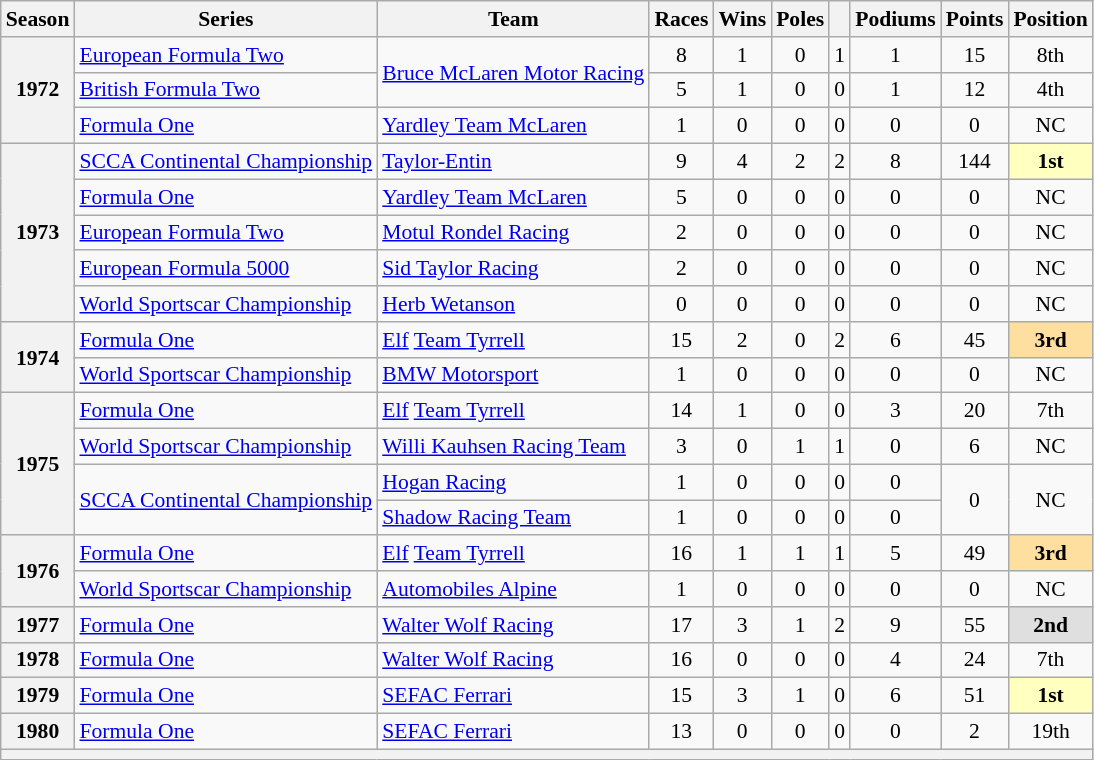<table class="wikitable" style="font-size: 90%; text-align:center">
<tr>
<th>Season</th>
<th>Series</th>
<th>Team</th>
<th>Races</th>
<th>Wins</th>
<th>Poles</th>
<th></th>
<th>Podiums</th>
<th>Points</th>
<th>Position</th>
</tr>
<tr>
<th rowspan=3>1972</th>
<td align=left><a href='#'>European Formula Two</a></td>
<td rowspan="2" style="text-align:left"><a href='#'>Bruce McLaren Motor Racing</a></td>
<td>8</td>
<td>1</td>
<td>0</td>
<td>1</td>
<td>1</td>
<td>15</td>
<td>8th</td>
</tr>
<tr>
<td align=left><a href='#'>British Formula Two</a></td>
<td>5</td>
<td>1</td>
<td>0</td>
<td>0</td>
<td>1</td>
<td>12</td>
<td>4th</td>
</tr>
<tr>
<td align=left><a href='#'>Formula One</a></td>
<td align=left><a href='#'>Yardley Team McLaren</a></td>
<td>1</td>
<td>0</td>
<td>0</td>
<td>0</td>
<td>0</td>
<td>0</td>
<td>NC</td>
</tr>
<tr>
<th rowspan=5>1973</th>
<td align=left><a href='#'>SCCA Continental Championship</a></td>
<td align=left><a href='#'>Taylor-Entin</a></td>
<td>9</td>
<td>4</td>
<td>2</td>
<td>2</td>
<td>8</td>
<td>144</td>
<td style="background:#FFFFBF"><strong>1st</strong></td>
</tr>
<tr>
<td align=left><a href='#'>Formula One</a></td>
<td align=left><a href='#'>Yardley Team McLaren</a></td>
<td>5</td>
<td>0</td>
<td>0</td>
<td>0</td>
<td>0</td>
<td>0</td>
<td>NC</td>
</tr>
<tr>
<td align=left><a href='#'>European Formula Two</a></td>
<td align=left><a href='#'>Motul Rondel Racing</a></td>
<td>2</td>
<td>0</td>
<td>0</td>
<td>0</td>
<td>0</td>
<td>0</td>
<td>NC</td>
</tr>
<tr>
<td align=left><a href='#'>European Formula 5000</a></td>
<td align=left><a href='#'>Sid Taylor Racing</a></td>
<td>2</td>
<td>0</td>
<td>0</td>
<td>0</td>
<td>0</td>
<td>0</td>
<td>NC</td>
</tr>
<tr>
<td align=left><a href='#'>World Sportscar Championship</a></td>
<td align=left><a href='#'>Herb Wetanson</a></td>
<td>0</td>
<td>0</td>
<td>0</td>
<td>0</td>
<td>0</td>
<td>0</td>
<td>NC</td>
</tr>
<tr>
<th rowspan=2>1974</th>
<td align=left><a href='#'>Formula One</a></td>
<td align=left><a href='#'>Elf</a> <a href='#'>Team Tyrrell</a></td>
<td>15</td>
<td>2</td>
<td>0</td>
<td>2</td>
<td>6</td>
<td>45</td>
<td style="background:#FFDF9F"><strong>3rd</strong></td>
</tr>
<tr>
<td align=left><a href='#'>World Sportscar Championship</a></td>
<td align=left><a href='#'>BMW Motorsport</a></td>
<td>1</td>
<td>0</td>
<td>0</td>
<td>0</td>
<td>0</td>
<td>0</td>
<td>NC</td>
</tr>
<tr>
<th rowspan=4>1975</th>
<td align=left><a href='#'>Formula One</a></td>
<td align=left><a href='#'>Elf</a> <a href='#'>Team Tyrrell</a></td>
<td>14</td>
<td>1</td>
<td>0</td>
<td>0</td>
<td>3</td>
<td>20</td>
<td>7th</td>
</tr>
<tr>
<td align=left><a href='#'>World Sportscar Championship</a></td>
<td align=left><a href='#'>Willi Kauhsen Racing Team</a></td>
<td>3</td>
<td>0</td>
<td>1</td>
<td>1</td>
<td>0</td>
<td>6</td>
<td>NC</td>
</tr>
<tr>
<td rowspan="2" style="text-align:left"><a href='#'>SCCA Continental Championship</a></td>
<td align=left><a href='#'>Hogan Racing</a></td>
<td>1</td>
<td>0</td>
<td>0</td>
<td>0</td>
<td>0</td>
<td rowspan=2>0</td>
<td rowspan=2>NC</td>
</tr>
<tr>
<td align=left><a href='#'>Shadow Racing Team</a></td>
<td>1</td>
<td>0</td>
<td>0</td>
<td>0</td>
<td>0</td>
</tr>
<tr>
<th rowspan=2>1976</th>
<td align=left><a href='#'>Formula One</a></td>
<td align=left><a href='#'>Elf</a> <a href='#'>Team Tyrrell</a></td>
<td>16</td>
<td>1</td>
<td>1</td>
<td>1</td>
<td>5</td>
<td>49</td>
<td style="background:#FFDF9F"><strong>3rd</strong></td>
</tr>
<tr>
<td align=left><a href='#'>World Sportscar Championship</a></td>
<td align=left><a href='#'>Automobiles Alpine</a></td>
<td>1</td>
<td>0</td>
<td>0</td>
<td>0</td>
<td>0</td>
<td>0</td>
<td>NC</td>
</tr>
<tr>
<th>1977</th>
<td align=left><a href='#'>Formula One</a></td>
<td align=left><a href='#'>Walter Wolf Racing</a></td>
<td>17</td>
<td>3</td>
<td>1</td>
<td>2</td>
<td>9</td>
<td>55</td>
<td style="background:#DFDFDF"><strong>2nd</strong></td>
</tr>
<tr>
<th>1978</th>
<td align=left><a href='#'>Formula One</a></td>
<td align=left><a href='#'>Walter Wolf Racing</a></td>
<td>16</td>
<td>0</td>
<td>0</td>
<td>0</td>
<td>4</td>
<td>24</td>
<td>7th</td>
</tr>
<tr>
<th>1979</th>
<td align=left><a href='#'>Formula One</a></td>
<td align=left><a href='#'>SEFAC Ferrari</a></td>
<td>15</td>
<td>3</td>
<td>1</td>
<td>0</td>
<td>6</td>
<td>51</td>
<td style="background:#FFFFBF"><strong>1st</strong></td>
</tr>
<tr>
<th>1980</th>
<td align=left><a href='#'>Formula One</a></td>
<td align=left><a href='#'>SEFAC Ferrari</a></td>
<td>13</td>
<td>0</td>
<td>0</td>
<td>0</td>
<td>0</td>
<td>2</td>
<td>19th</td>
</tr>
<tr>
<th colspan="10"></th>
</tr>
</table>
